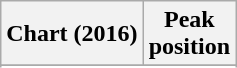<table class="wikitable sortable plainrowheaders" style="text-align:center">
<tr>
<th scope="col">Chart (2016)</th>
<th scope="col">Peak<br>position</th>
</tr>
<tr>
</tr>
<tr>
</tr>
</table>
